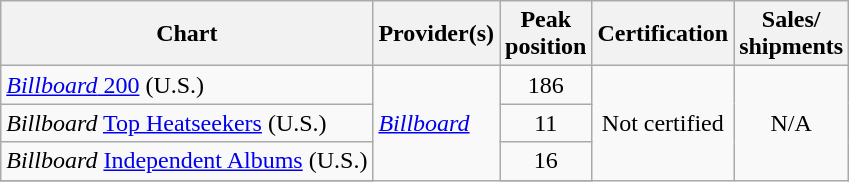<table class="wikitable">
<tr>
<th align="center">Chart</th>
<th align="center">Provider(s)</th>
<th align="center">Peak<br>position</th>
<th align="center">Certification</th>
<th align="center">Sales/<br>shipments</th>
</tr>
<tr>
<td align="left"><a href='#'><em>Billboard</em> 200</a> (U.S.)</td>
<td align="left" rowspan="5"><em><a href='#'>Billboard</a></em></td>
<td align="center">186</td>
<td align="center" rowspan="5">Not certified</td>
<td align="center" rowspan="5">N/A</td>
</tr>
<tr>
<td align="left"><em>Billboard</em> <a href='#'>Top Heatseekers</a> (U.S.)</td>
<td align="center">11</td>
</tr>
<tr>
<td align="left"><em>Billboard</em> <a href='#'>Independent Albums</a> (U.S.)</td>
<td align="center">16</td>
</tr>
<tr>
</tr>
</table>
